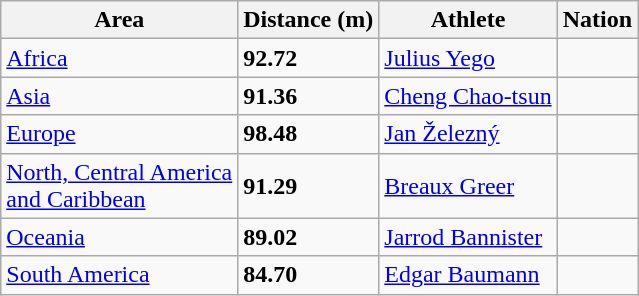<table class="wikitable">
<tr>
<th>Area</th>
<th>Distance (m)</th>
<th>Athlete</th>
<th>Nation</th>
</tr>
<tr>
<td><a href='#'>Africa</a> </td>
<td><strong>92.72</strong></td>
<td><a href='#'>Julius Yego</a></td>
<td></td>
</tr>
<tr>
<td><a href='#'>Asia</a> </td>
<td><strong>91.36</strong></td>
<td><a href='#'>Cheng Chao-tsun</a></td>
<td></td>
</tr>
<tr>
<td><a href='#'>Europe</a> </td>
<td><strong>98.48</strong> </td>
<td><a href='#'>Jan Železný</a></td>
<td></td>
</tr>
<tr>
<td><a href='#'>North, Central America<br> and Caribbean</a> </td>
<td><strong>91.29</strong></td>
<td><a href='#'>Breaux Greer</a></td>
<td></td>
</tr>
<tr>
<td><a href='#'>Oceania</a> </td>
<td><strong>89.02</strong></td>
<td><a href='#'>Jarrod Bannister</a></td>
<td></td>
</tr>
<tr>
<td><a href='#'>South America</a> </td>
<td><strong>84.70</strong></td>
<td><a href='#'>Edgar Baumann</a></td>
<td></td>
</tr>
</table>
